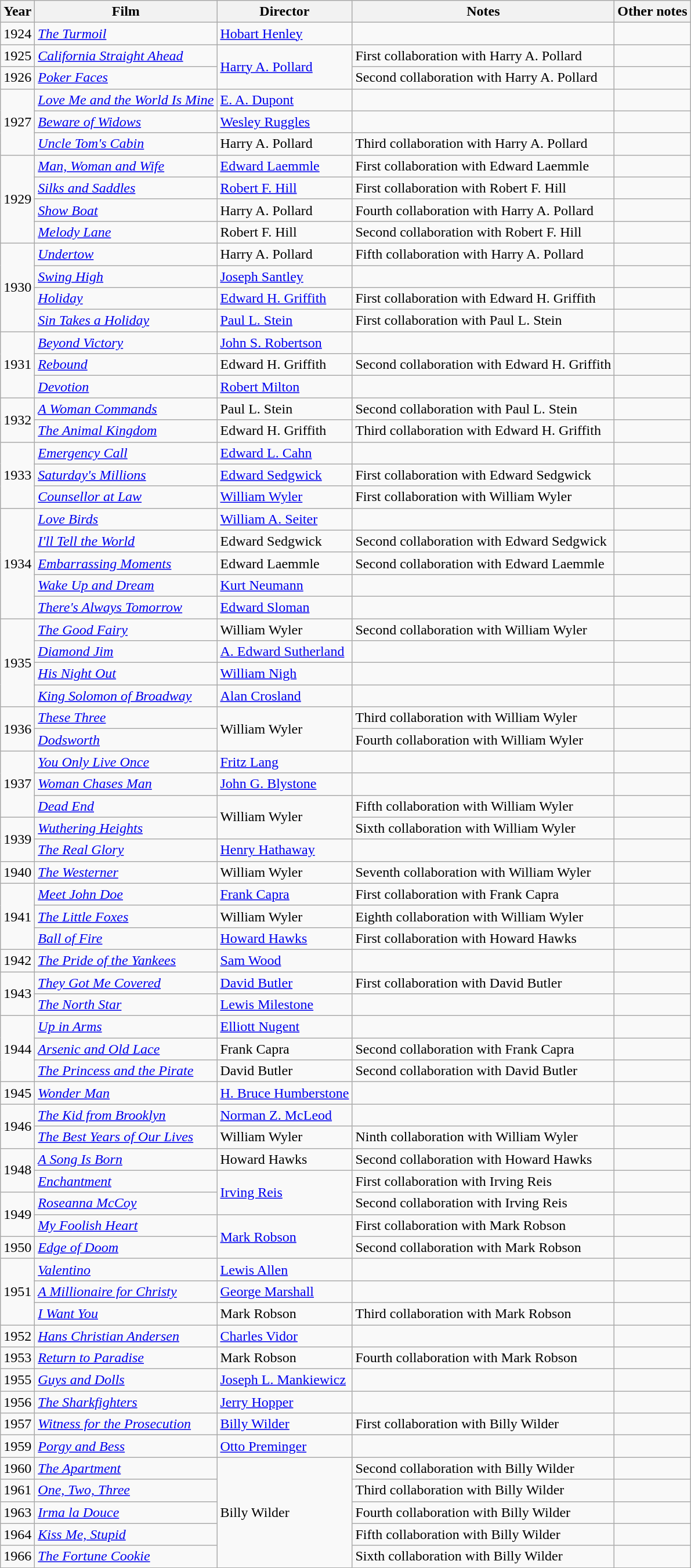<table class="wikitable">
<tr>
<th>Year</th>
<th>Film</th>
<th>Director</th>
<th>Notes</th>
<th>Other notes</th>
</tr>
<tr>
<td>1924</td>
<td><em><a href='#'>The Turmoil</a></em></td>
<td><a href='#'>Hobart Henley</a></td>
<td></td>
<td></td>
</tr>
<tr>
<td>1925</td>
<td><em><a href='#'>California Straight Ahead</a></em></td>
<td rowspan=2><a href='#'>Harry A. Pollard</a></td>
<td>First collaboration with Harry A. Pollard</td>
<td></td>
</tr>
<tr>
<td>1926</td>
<td><em><a href='#'>Poker Faces</a></em></td>
<td>Second collaboration with Harry A. Pollard</td>
<td></td>
</tr>
<tr>
<td rowspan=3>1927</td>
<td><em><a href='#'>Love Me and the World Is Mine</a></em></td>
<td><a href='#'>E. A. Dupont</a></td>
<td></td>
<td></td>
</tr>
<tr>
<td><em><a href='#'>Beware of Widows</a></em></td>
<td><a href='#'>Wesley Ruggles</a></td>
<td></td>
<td></td>
</tr>
<tr>
<td><em><a href='#'>Uncle Tom's Cabin</a></em></td>
<td>Harry A. Pollard</td>
<td>Third collaboration with Harry A. Pollard</td>
<td></td>
</tr>
<tr>
<td rowspan=4>1929</td>
<td><em><a href='#'>Man, Woman and Wife</a></em></td>
<td><a href='#'>Edward Laemmle</a></td>
<td>First collaboration with Edward Laemmle</td>
<td></td>
</tr>
<tr>
<td><em><a href='#'>Silks and Saddles</a></em></td>
<td><a href='#'>Robert F. Hill</a></td>
<td>First collaboration with Robert F. Hill</td>
<td></td>
</tr>
<tr>
<td><em><a href='#'>Show Boat</a></em></td>
<td>Harry A. Pollard</td>
<td>Fourth collaboration with Harry A. Pollard</td>
<td></td>
</tr>
<tr>
<td><em><a href='#'>Melody Lane</a></em></td>
<td>Robert F. Hill</td>
<td>Second collaboration with Robert F. Hill</td>
<td><small></small></td>
</tr>
<tr>
<td rowspan=4>1930</td>
<td><em><a href='#'>Undertow</a></em></td>
<td>Harry A. Pollard</td>
<td>Fifth collaboration with Harry A. Pollard</td>
<td></td>
</tr>
<tr>
<td><em><a href='#'>Swing High</a></em></td>
<td><a href='#'>Joseph Santley</a></td>
<td></td>
<td></td>
</tr>
<tr>
<td><em><a href='#'>Holiday</a></em></td>
<td><a href='#'>Edward H. Griffith</a></td>
<td>First collaboration with Edward H. Griffith</td>
<td></td>
</tr>
<tr>
<td><em><a href='#'>Sin Takes a Holiday</a></em></td>
<td><a href='#'>Paul L. Stein</a></td>
<td>First collaboration with Paul L. Stein</td>
<td></td>
</tr>
<tr>
<td rowspan=3>1931</td>
<td><em><a href='#'>Beyond Victory</a></em></td>
<td><a href='#'>John S. Robertson</a></td>
<td></td>
<td></td>
</tr>
<tr>
<td><em><a href='#'>Rebound</a></em></td>
<td>Edward H. Griffith</td>
<td>Second collaboration with Edward H. Griffith</td>
<td></td>
</tr>
<tr>
<td><em><a href='#'>Devotion</a></em></td>
<td><a href='#'>Robert Milton</a></td>
<td></td>
<td></td>
</tr>
<tr>
<td rowspan=2>1932</td>
<td><em><a href='#'>A Woman Commands</a></em></td>
<td>Paul L. Stein</td>
<td>Second collaboration with Paul L. Stein</td>
<td></td>
</tr>
<tr>
<td><em><a href='#'>The Animal Kingdom</a></em></td>
<td>Edward H. Griffith</td>
<td>Third collaboration with Edward H. Griffith</td>
<td></td>
</tr>
<tr>
<td rowspan=3>1933</td>
<td><em><a href='#'>Emergency Call</a></em></td>
<td><a href='#'>Edward L. Cahn</a></td>
<td></td>
<td></td>
</tr>
<tr>
<td><em><a href='#'>Saturday's Millions</a></em></td>
<td><a href='#'>Edward Sedgwick</a></td>
<td>First collaboration with Edward Sedgwick</td>
<td><small></small></td>
</tr>
<tr>
<td><em><a href='#'>Counsellor at Law</a></em></td>
<td><a href='#'>William Wyler</a></td>
<td>First collaboration with William Wyler</td>
<td></td>
</tr>
<tr>
<td rowspan=5>1934</td>
<td><em><a href='#'>Love Birds</a></em></td>
<td><a href='#'>William A. Seiter</a></td>
<td></td>
<td></td>
</tr>
<tr>
<td><em><a href='#'>I'll Tell the World</a></em></td>
<td>Edward Sedgwick</td>
<td>Second collaboration with Edward Sedgwick</td>
<td></td>
</tr>
<tr>
<td><em><a href='#'>Embarrassing Moments</a></em></td>
<td>Edward Laemmle</td>
<td>Second collaboration with Edward Laemmle</td>
<td></td>
</tr>
<tr>
<td><em><a href='#'>Wake Up and Dream</a></em></td>
<td><a href='#'>Kurt Neumann</a></td>
<td></td>
<td></td>
</tr>
<tr>
<td><em><a href='#'>There's Always Tomorrow</a></em></td>
<td><a href='#'>Edward Sloman</a></td>
<td></td>
<td></td>
</tr>
<tr>
<td rowspan=4>1935</td>
<td><em><a href='#'>The Good Fairy</a></em></td>
<td>William Wyler</td>
<td>Second collaboration with William Wyler</td>
<td></td>
</tr>
<tr>
<td><em><a href='#'>Diamond Jim</a></em></td>
<td><a href='#'>A. Edward Sutherland</a></td>
<td></td>
<td></td>
</tr>
<tr>
<td><em><a href='#'>His Night Out</a></em></td>
<td><a href='#'>William Nigh</a></td>
<td></td>
<td></td>
</tr>
<tr>
<td><em><a href='#'>King Solomon of Broadway</a></em></td>
<td><a href='#'>Alan Crosland</a></td>
<td></td>
<td></td>
</tr>
<tr>
<td rowspan=2>1936</td>
<td><em><a href='#'>These Three</a></em></td>
<td rowspan=2>William Wyler</td>
<td>Third collaboration with William Wyler</td>
<td></td>
</tr>
<tr>
<td><em><a href='#'>Dodsworth</a></em></td>
<td>Fourth collaboration with William Wyler</td>
<td></td>
</tr>
<tr>
<td rowspan=3>1937</td>
<td><em><a href='#'>You Only Live Once</a></em></td>
<td><a href='#'>Fritz Lang</a></td>
<td></td>
<td></td>
</tr>
<tr>
<td><em><a href='#'>Woman Chases Man</a></em></td>
<td><a href='#'>John G. Blystone</a></td>
<td></td>
<td></td>
</tr>
<tr>
<td><em><a href='#'>Dead End</a></em></td>
<td rowspan=2>William Wyler</td>
<td>Fifth collaboration with William Wyler</td>
<td></td>
</tr>
<tr>
<td rowspan=2>1939</td>
<td><em><a href='#'>Wuthering Heights</a></em></td>
<td>Sixth collaboration with William Wyler</td>
<td></td>
</tr>
<tr>
<td><em><a href='#'>The Real Glory</a></em></td>
<td><a href='#'>Henry Hathaway</a></td>
<td></td>
<td></td>
</tr>
<tr>
<td>1940</td>
<td><em><a href='#'>The Westerner</a></em></td>
<td>William Wyler</td>
<td>Seventh collaboration with William Wyler</td>
<td></td>
</tr>
<tr>
<td rowspan=3>1941</td>
<td><em><a href='#'>Meet John Doe</a></em></td>
<td><a href='#'>Frank Capra</a></td>
<td>First collaboration with Frank Capra</td>
<td></td>
</tr>
<tr>
<td><em><a href='#'>The Little Foxes</a></em></td>
<td>William Wyler</td>
<td>Eighth collaboration with William Wyler</td>
<td></td>
</tr>
<tr>
<td><em><a href='#'>Ball of Fire</a></em></td>
<td><a href='#'>Howard Hawks</a></td>
<td>First collaboration with Howard Hawks</td>
<td></td>
</tr>
<tr>
<td>1942</td>
<td><em><a href='#'>The Pride of the Yankees</a></em></td>
<td><a href='#'>Sam Wood</a></td>
<td></td>
<td></td>
</tr>
<tr>
<td rowspan=2>1943</td>
<td><em><a href='#'>They Got Me Covered</a></em></td>
<td><a href='#'>David Butler</a></td>
<td>First collaboration with David Butler</td>
<td></td>
</tr>
<tr>
<td><em><a href='#'>The North Star</a></em></td>
<td><a href='#'>Lewis Milestone</a></td>
<td></td>
<td></td>
</tr>
<tr>
<td rowspan=3>1944</td>
<td><em><a href='#'>Up in Arms</a></em></td>
<td><a href='#'>Elliott Nugent</a></td>
<td></td>
<td></td>
</tr>
<tr>
<td><em><a href='#'>Arsenic and Old Lace</a></em></td>
<td>Frank Capra</td>
<td>Second collaboration with Frank Capra</td>
<td></td>
</tr>
<tr>
<td><em><a href='#'>The Princess and the Pirate</a></em></td>
<td>David Butler</td>
<td>Second collaboration with David Butler</td>
<td></td>
</tr>
<tr>
<td>1945</td>
<td><em><a href='#'>Wonder Man</a></em></td>
<td><a href='#'>H. Bruce Humberstone</a></td>
<td></td>
<td></td>
</tr>
<tr>
<td rowspan=2>1946</td>
<td><em><a href='#'>The Kid from Brooklyn</a></em></td>
<td><a href='#'>Norman Z. McLeod</a></td>
<td></td>
<td></td>
</tr>
<tr>
<td><em><a href='#'>The Best Years of Our Lives</a></em></td>
<td>William Wyler</td>
<td>Ninth collaboration with William Wyler</td>
<td></td>
</tr>
<tr>
<td rowspan=2>1948</td>
<td><em><a href='#'>A Song Is Born</a></em></td>
<td>Howard Hawks</td>
<td>Second collaboration with Howard Hawks</td>
<td></td>
</tr>
<tr>
<td><em><a href='#'>Enchantment</a></em></td>
<td rowspan=2><a href='#'>Irving Reis</a></td>
<td>First collaboration with Irving Reis</td>
<td></td>
</tr>
<tr>
<td rowspan=2>1949</td>
<td><em><a href='#'>Roseanna McCoy</a></em></td>
<td>Second collaboration with Irving Reis</td>
<td></td>
</tr>
<tr>
<td><em><a href='#'>My Foolish Heart</a></em></td>
<td rowspan=2><a href='#'>Mark Robson</a></td>
<td>First collaboration with Mark Robson</td>
<td></td>
</tr>
<tr>
<td>1950</td>
<td><em><a href='#'>Edge of Doom</a></em></td>
<td>Second collaboration with Mark Robson</td>
<td></td>
</tr>
<tr>
<td rowspan=3>1951</td>
<td><em><a href='#'>Valentino</a></em></td>
<td><a href='#'>Lewis Allen</a></td>
<td></td>
<td></td>
</tr>
<tr>
<td><em><a href='#'>A Millionaire for Christy</a></em></td>
<td><a href='#'>George Marshall</a></td>
<td></td>
<td></td>
</tr>
<tr>
<td><em><a href='#'>I Want You</a></em></td>
<td>Mark Robson</td>
<td>Third collaboration with Mark Robson</td>
<td></td>
</tr>
<tr>
<td>1952</td>
<td><em><a href='#'>Hans Christian Andersen</a></em></td>
<td><a href='#'>Charles Vidor</a></td>
<td></td>
<td></td>
</tr>
<tr>
<td>1953</td>
<td><em><a href='#'>Return to Paradise</a></em></td>
<td>Mark Robson</td>
<td>Fourth collaboration with Mark Robson</td>
<td></td>
</tr>
<tr>
<td>1955</td>
<td><em><a href='#'>Guys and Dolls</a></em></td>
<td><a href='#'>Joseph L. Mankiewicz</a></td>
<td></td>
<td></td>
</tr>
<tr>
<td>1956</td>
<td><em><a href='#'>The Sharkfighters</a></em></td>
<td><a href='#'>Jerry Hopper</a></td>
<td></td>
<td></td>
</tr>
<tr>
<td>1957</td>
<td><em><a href='#'>Witness for the Prosecution</a></em></td>
<td><a href='#'>Billy Wilder</a></td>
<td>First collaboration with Billy Wilder</td>
<td></td>
</tr>
<tr>
<td>1959</td>
<td><em><a href='#'>Porgy and Bess</a></em></td>
<td><a href='#'>Otto Preminger</a></td>
<td></td>
<td></td>
</tr>
<tr>
<td>1960</td>
<td><em><a href='#'>The Apartment</a></em></td>
<td rowspan=6>Billy Wilder</td>
<td>Second collaboration with Billy Wilder</td>
<td></td>
</tr>
<tr>
<td>1961</td>
<td><em><a href='#'>One, Two, Three</a></em></td>
<td>Third collaboration with Billy Wilder</td>
<td></td>
</tr>
<tr>
<td>1963</td>
<td><em><a href='#'>Irma la Douce</a></em></td>
<td>Fourth collaboration with Billy Wilder</td>
<td></td>
</tr>
<tr>
<td>1964</td>
<td><em><a href='#'>Kiss Me, Stupid</a></em></td>
<td>Fifth collaboration with Billy Wilder</td>
<td></td>
</tr>
<tr>
<td>1966</td>
<td><em><a href='#'>The Fortune Cookie</a></em></td>
<td>Sixth collaboration with Billy Wilder</td>
<td></td>
</tr>
</table>
